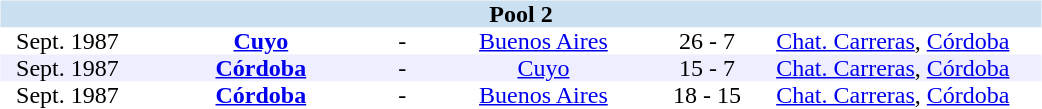<table width=700>
<tr>
<td width=700 valign="top"><br><table border=0 cellspacing=0 cellpadding=0 style="font-size: 100%; border-collapse: collapse;" width=100%>
<tr bgcolor="#CADFF0">
<td style="font-size:100%"; align="center" colspan="6"><strong>Pool 2</strong></td>
</tr>
<tr align=center bgcolor=#FFFFFF>
<td width=90>Sept. 1987</td>
<td width=170><strong><a href='#'>Cuyo</a></strong></td>
<td width=20>-</td>
<td width=170><a href='#'>Buenos Aires</a></td>
<td width=50>26 - 7</td>
<td width=200><a href='#'>Chat. Carreras</a>, <a href='#'>Córdoba</a></td>
</tr>
<tr align=center bgcolor=#EEEEFF>
<td width=90>Sept. 1987</td>
<td width=170><strong><a href='#'>Córdoba</a></strong></td>
<td width=20>-</td>
<td width=170><a href='#'>Cuyo</a></td>
<td width=50>15 - 7</td>
<td width=200><a href='#'>Chat. Carreras</a>, <a href='#'>Córdoba</a></td>
</tr>
<tr align=center bgcolor=#FFFFFF>
<td width=90>Sept. 1987</td>
<td width=170><strong><a href='#'>Córdoba</a></strong></td>
<td width=20>-</td>
<td width=170><a href='#'>Buenos Aires</a></td>
<td width=50>18 - 15</td>
<td width=200><a href='#'>Chat. Carreras</a>, <a href='#'>Córdoba</a></td>
</tr>
</table>
</td>
</tr>
</table>
